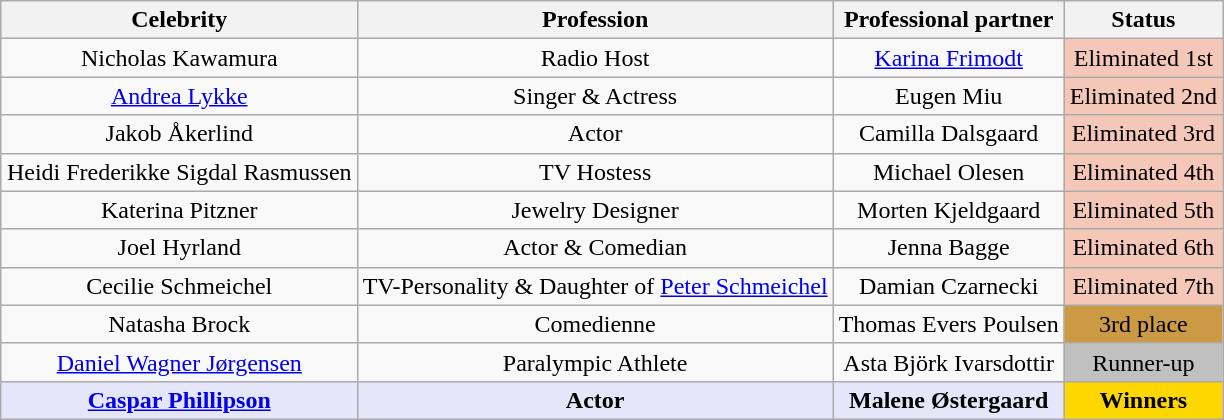<table class= "wikitable sortable" style="text-align: center; margin:auto; align: center">
<tr>
<th>Celebrity</th>
<th>Profession</th>
<th>Professional partner</th>
<th>Status</th>
</tr>
<tr>
<td>Nicholas Kawamura</td>
<td>Radio Host</td>
<td><a href='#'>Karina Frimodt</a></td>
<td style="background:#f4c7b8;">Eliminated 1st</td>
</tr>
<tr>
<td><a href='#'>Andrea Lykke</a></td>
<td>Singer & Actress</td>
<td>Eugen Miu</td>
<td style="background:#f4c7b8;">Eliminated 2nd</td>
</tr>
<tr>
<td>Jakob Åkerlind</td>
<td>Actor</td>
<td>Camilla Dalsgaard</td>
<td style="background:#f4c7b8;">Eliminated 3rd</td>
</tr>
<tr>
<td>Heidi Frederikke Sigdal Rasmussen</td>
<td>TV Hostess</td>
<td>Michael Olesen</td>
<td style="background:#f4c7b8;">Eliminated 4th</td>
</tr>
<tr>
<td>Katerina Pitzner</td>
<td>Jewelry Designer</td>
<td>Morten Kjeldgaard</td>
<td style="background:#f4c7b8;">Eliminated 5th</td>
</tr>
<tr>
<td>Joel Hyrland</td>
<td>Actor & Comedian</td>
<td>Jenna Bagge</td>
<td style="background:#f4c7b8;">Eliminated 6th</td>
</tr>
<tr>
<td>Cecilie Schmeichel</td>
<td>TV-Personality & Daughter of <a href='#'>Peter Schmeichel</a></td>
<td>Damian Czarnecki</td>
<td style="background:#f4c7b8;">Eliminated 7th</td>
</tr>
<tr>
<td>Natasha Brock</td>
<td>Comedienne</td>
<td>Thomas Evers Poulsen</td>
<td style="background:#c94;">3rd place</td>
</tr>
<tr>
<td><a href='#'>Daniel Wagner Jørgensen</a></td>
<td>Paralympic Athlete</td>
<td>Asta Björk Ivarsdottir</td>
<td style="background:silver;">Runner-up</td>
</tr>
<tr style="background:lavender;">
<td><strong><a href='#'>Caspar Phillipson</a> </strong></td>
<td><strong>Actor</strong></td>
<td><strong>Malene Østergaard</strong></td>
<td style="background:Gold;"><strong>Winners</strong></td>
</tr>
</table>
